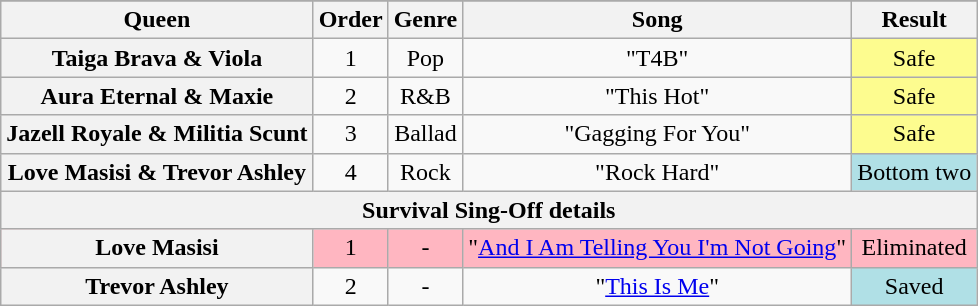<table class="wikitable plainrowheaders" style="text-align:center;">
<tr>
</tr>
<tr>
<th scope="col">Queen</th>
<th scope="col">Order</th>
<th>Genre</th>
<th scope="col">Song</th>
<th scope="col">Result</th>
</tr>
<tr>
<th>Taiga Brava & Viola</th>
<td>1</td>
<td>Pop</td>
<td>"T4B"</td>
<td style="background:#FDFC8F;">Safe</td>
</tr>
<tr>
<th>Aura Eternal & Maxie</th>
<td>2</td>
<td>R&B</td>
<td>"This Hot"</td>
<td style="background:#FDFC8F;">Safe</td>
</tr>
<tr>
<th>Jazell Royale & Militia Scunt</th>
<td>3</td>
<td>Ballad</td>
<td>"Gagging For You"</td>
<td style="background:#FDFC8F;">Safe</td>
</tr>
<tr>
<th>Love Masisi & Trevor Ashley</th>
<td>4</td>
<td>Rock</td>
<td>"Rock Hard"</td>
<td style="background:#B0E0E6;">Bottom two</td>
</tr>
<tr>
<th colspan="5"><strong>Survival Sing-Off details</strong></th>
</tr>
<tr style="background:lightpink;">
<th>Love Masisi</th>
<td>1</td>
<td>-</td>
<td>"<a href='#'>And I Am Telling You I'm Not Going</a>"</td>
<td>Eliminated</td>
</tr>
<tr>
<th>Trevor Ashley</th>
<td>2</td>
<td>-</td>
<td>"<a href='#'>This Is Me</a>"</td>
<td style="background:#B0E0E6;">Saved</td>
</tr>
</table>
